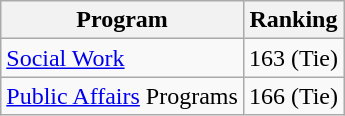<table class="wikitable floatright">
<tr>
<th>Program</th>
<th>Ranking</th>
</tr>
<tr>
<td><a href='#'>Social Work</a></td>
<td>163 (Tie)</td>
</tr>
<tr>
<td><a href='#'>Public Affairs</a> Programs</td>
<td>166 (Tie)</td>
</tr>
</table>
